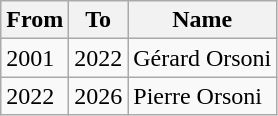<table class="wikitable">
<tr>
<th>From</th>
<th>To</th>
<th>Name</th>
</tr>
<tr>
<td>2001</td>
<td>2022</td>
<td>Gérard Orsoni</td>
</tr>
<tr>
<td>2022</td>
<td>2026</td>
<td>Pierre Orsoni</td>
</tr>
</table>
